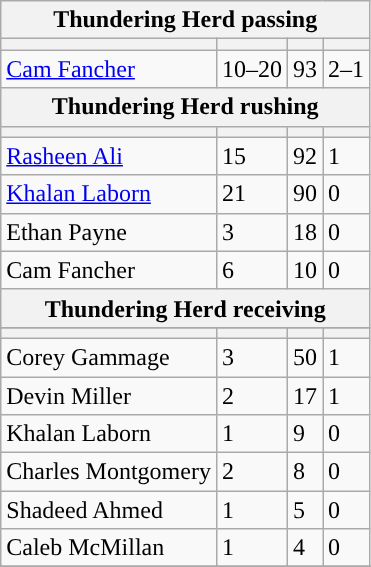<table class="wikitable plainrowheaders">
<tr>
<th colspan="6">Thundering Herd passing</th>
</tr>
<tr>
<th scope="col"></th>
<th scope="col"></th>
<th scope="col"></th>
<th scope="col"></th>
</tr>
<tr>
<td><a href='#'>Cam Fancher</a></td>
<td>10–20</td>
<td>93</td>
<td>2–1</td>
</tr>
<tr>
<th colspan="6">Thundering Herd rushing</th>
</tr>
<tr>
<th scope="col"></th>
<th scope="col"></th>
<th scope="col"></th>
<th scope="col"></th>
</tr>
<tr>
<td><a href='#'>Rasheen Ali</a></td>
<td>15</td>
<td>92</td>
<td>1</td>
</tr>
<tr>
<td><a href='#'>Khalan Laborn</a></td>
<td>21</td>
<td>90</td>
<td>0</td>
</tr>
<tr>
<td>Ethan Payne</td>
<td>3</td>
<td>18</td>
<td>0</td>
</tr>
<tr>
<td>Cam Fancher</td>
<td>6</td>
<td>10</td>
<td>0</td>
</tr>
<tr>
<th colspan="6">Thundering Herd receiving</th>
</tr>
<tr>
</tr>
<tr>
<th scope="col"></th>
<th scope="col"></th>
<th scope="col"></th>
<th scope="col"></th>
</tr>
<tr>
<td>Corey Gammage</td>
<td>3</td>
<td>50</td>
<td>1</td>
</tr>
<tr>
<td>Devin Miller</td>
<td>2</td>
<td>17</td>
<td>1</td>
</tr>
<tr>
<td>Khalan Laborn</td>
<td>1</td>
<td>9</td>
<td>0</td>
</tr>
<tr>
<td>Charles Montgomery</td>
<td>2</td>
<td>8</td>
<td>0</td>
</tr>
<tr>
<td>Shadeed Ahmed</td>
<td>1</td>
<td>5</td>
<td>0</td>
</tr>
<tr>
<td>Caleb McMillan</td>
<td>1</td>
<td>4</td>
<td>0</td>
</tr>
<tr>
</tr>
</table>
